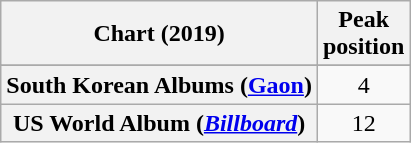<table class="wikitable sortable plainrowheaders" style="text-align:center">
<tr>
<th scope="col">Chart (2019)</th>
<th scope="col">Peak<br>position</th>
</tr>
<tr>
</tr>
<tr>
<th scope="row">South Korean Albums (<a href='#'>Gaon</a>)</th>
<td>4</td>
</tr>
<tr>
<th scope="row">US World Album (<a href='#'><em>Billboard</em></a>)</th>
<td>12</td>
</tr>
</table>
